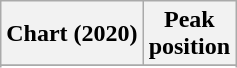<table class="wikitable sortable plainrowheaders" style="text-align:center">
<tr>
<th scope="col">Chart (2020)</th>
<th scope="col">Peak<br>position</th>
</tr>
<tr>
</tr>
<tr>
</tr>
</table>
